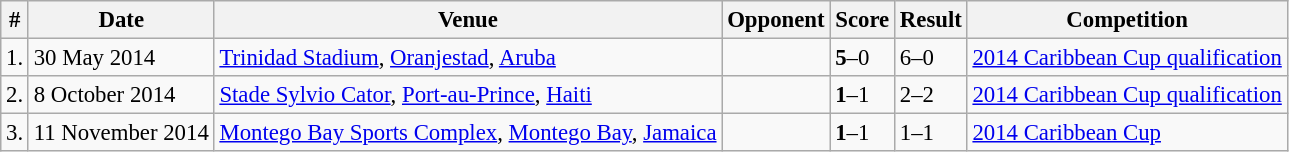<table class="wikitable" style="font-size:95%;">
<tr>
<th>#</th>
<th>Date</th>
<th>Venue</th>
<th>Opponent</th>
<th>Score</th>
<th>Result</th>
<th>Competition</th>
</tr>
<tr>
<td>1.</td>
<td>30 May 2014</td>
<td><a href='#'>Trinidad Stadium</a>, <a href='#'>Oranjestad</a>, <a href='#'>Aruba</a></td>
<td></td>
<td><strong>5</strong>–0</td>
<td>6–0</td>
<td><a href='#'>2014 Caribbean Cup qualification</a></td>
</tr>
<tr>
<td>2.</td>
<td>8 October 2014</td>
<td><a href='#'>Stade Sylvio Cator</a>, <a href='#'>Port-au-Prince</a>, <a href='#'>Haiti</a></td>
<td></td>
<td><strong>1</strong>–1</td>
<td>2–2</td>
<td><a href='#'>2014 Caribbean Cup qualification</a></td>
</tr>
<tr>
<td>3.</td>
<td>11 November 2014</td>
<td><a href='#'>Montego Bay Sports Complex</a>, <a href='#'>Montego Bay</a>, <a href='#'>Jamaica</a></td>
<td></td>
<td><strong>1</strong>–1</td>
<td>1–1</td>
<td><a href='#'>2014 Caribbean Cup</a></td>
</tr>
</table>
